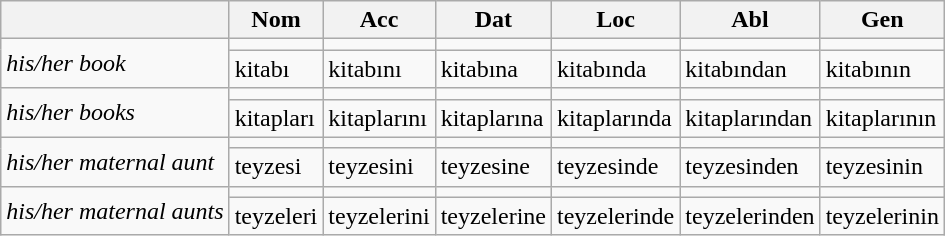<table class="wikitable">
<tr>
<th></th>
<th>Nom</th>
<th>Acc</th>
<th>Dat</th>
<th>Loc</th>
<th>Abl</th>
<th>Gen</th>
</tr>
<tr>
<td rowspan=2><em>his/her book</em></td>
<td></td>
<td></td>
<td></td>
<td></td>
<td></td>
<td></td>
</tr>
<tr>
<td>kitabı</td>
<td>kitabını</td>
<td>kitabına</td>
<td>kitabında</td>
<td>kitabından</td>
<td>kitabının</td>
</tr>
<tr>
<td rowspan=2><em>his/her books</em></td>
<td></td>
<td></td>
<td></td>
<td></td>
<td></td>
<td></td>
</tr>
<tr>
<td>kitapları</td>
<td>kitaplarını</td>
<td>kitaplarına</td>
<td>kitaplarında</td>
<td>kitaplarından</td>
<td>kitaplarının</td>
</tr>
<tr>
<td rowspan=2><em>his/her maternal aunt</em></td>
<td></td>
<td></td>
<td></td>
<td></td>
<td></td>
<td></td>
</tr>
<tr>
<td>teyzesi</td>
<td>teyzesini</td>
<td>teyzesine</td>
<td>teyzesinde</td>
<td>teyzesinden</td>
<td>teyzesinin</td>
</tr>
<tr>
<td rowspan=2><em>his/her maternal aunts</em></td>
<td></td>
<td></td>
<td></td>
<td></td>
<td></td>
<td></td>
</tr>
<tr>
<td>teyzeleri</td>
<td>teyzelerini</td>
<td>teyzelerine</td>
<td>teyzelerinde</td>
<td>teyzelerinden</td>
<td>teyzelerinin</td>
</tr>
</table>
